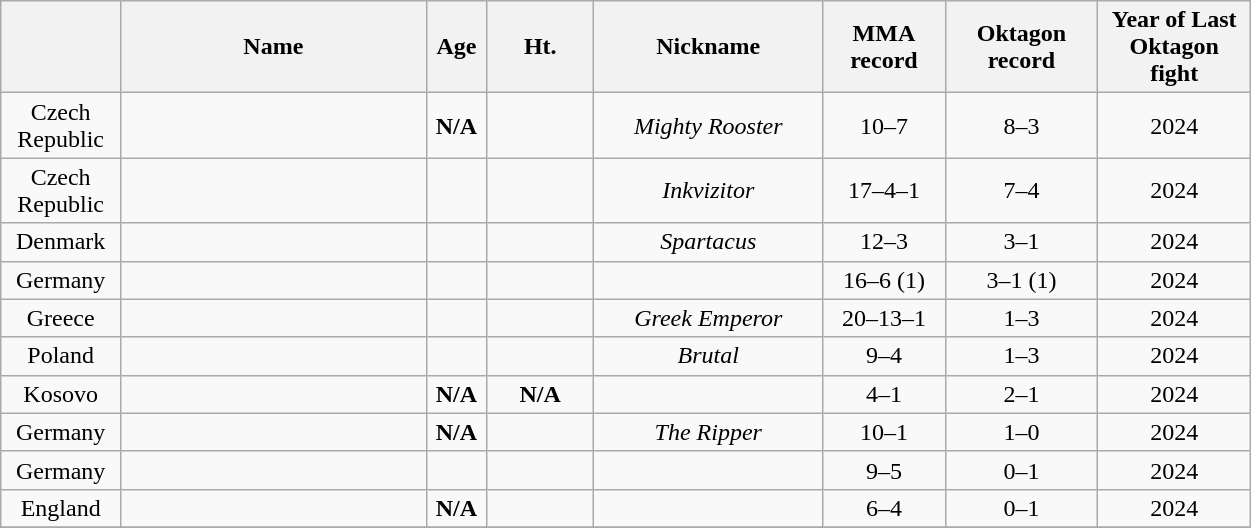<table class="wikitable sortable" width="66%" style="text-align:center;">
<tr>
<th width=7%></th>
<th width=20%>Name</th>
<th width=3%>Age</th>
<th width=7%>Ht.</th>
<th width=15%>Nickname</th>
<th width=8%>MMA record</th>
<th width=10%>Oktagon record</th>
<th width=10%>Year of Last Oktagon fight</th>
</tr>
<tr style="display:none;">
<td>!a</td>
<td>!a</td>
<td>!a</td>
<td>-9999</td>
</tr>
<tr>
<td><span>Czech Republic</span></td>
<td></td>
<td><strong>N/A</strong></td>
<td></td>
<td><em>Mighty Rooster</em></td>
<td>10–7</td>
<td>8–3</td>
<td>2024</td>
</tr>
<tr>
<td><span>Czech Republic</span></td>
<td></td>
<td></td>
<td></td>
<td><em>Inkvizitor</em></td>
<td>17–4–1</td>
<td>7–4</td>
<td>2024</td>
</tr>
<tr>
<td><span>Denmark</span></td>
<td></td>
<td></td>
<td></td>
<td><em>Spartacus</em></td>
<td>12–3</td>
<td>3–1</td>
<td>2024</td>
</tr>
<tr>
<td><span>Germany</span></td>
<td></td>
<td></td>
<td></td>
<td></td>
<td>16–6 (1)</td>
<td>3–1 (1)</td>
<td>2024</td>
</tr>
<tr>
<td><span>Greece</span></td>
<td></td>
<td></td>
<td></td>
<td><em>Greek Emperor</em></td>
<td>20–13–1</td>
<td>1–3</td>
<td>2024</td>
</tr>
<tr>
<td><span>Poland</span></td>
<td></td>
<td></td>
<td></td>
<td><em>Brutal</em></td>
<td>9–4</td>
<td>1–3</td>
<td>2024</td>
</tr>
<tr>
<td><span>Kosovo</span></td>
<td></td>
<td><strong>N/A</strong></td>
<td><strong>N/A</strong></td>
<td></td>
<td>4–1</td>
<td>2–1</td>
<td>2024</td>
</tr>
<tr>
<td><span>Germany</span></td>
<td></td>
<td><strong>N/A</strong></td>
<td></td>
<td><em>The Ripper</em></td>
<td>10–1</td>
<td>1–0</td>
<td>2024</td>
</tr>
<tr>
<td><span>Germany</span></td>
<td></td>
<td></td>
<td></td>
<td></td>
<td>9–5</td>
<td>0–1</td>
<td>2024</td>
</tr>
<tr>
<td><span>England</span></td>
<td></td>
<td><strong>N/A</strong></td>
<td></td>
<td></td>
<td>6–4</td>
<td>0–1</td>
<td>2024</td>
</tr>
<tr>
</tr>
</table>
